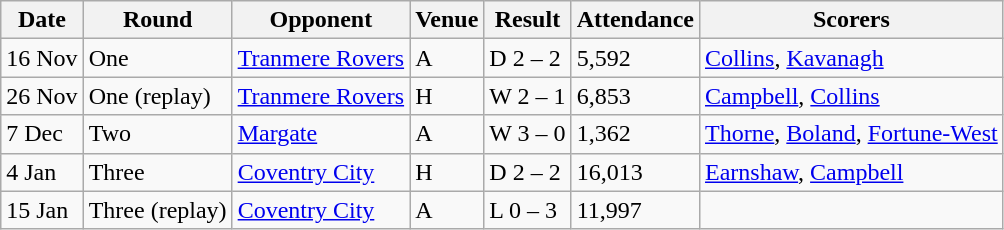<table class="wikitable">
<tr>
<th>Date</th>
<th>Round</th>
<th>Opponent</th>
<th>Venue</th>
<th>Result</th>
<th>Attendance</th>
<th>Scorers</th>
</tr>
<tr>
<td>16 Nov</td>
<td>One</td>
<td><a href='#'>Tranmere Rovers</a></td>
<td>A</td>
<td>D 2 – 2</td>
<td>5,592</td>
<td><a href='#'>Collins</a>, <a href='#'>Kavanagh</a></td>
</tr>
<tr>
<td>26 Nov</td>
<td>One (replay)</td>
<td><a href='#'>Tranmere Rovers</a></td>
<td>H</td>
<td>W 2 – 1</td>
<td>6,853</td>
<td><a href='#'>Campbell</a>, <a href='#'>Collins</a></td>
</tr>
<tr>
<td>7 Dec</td>
<td>Two</td>
<td><a href='#'>Margate</a></td>
<td>A</td>
<td>W 3 – 0</td>
<td>1,362</td>
<td><a href='#'>Thorne</a>, <a href='#'>Boland</a>, <a href='#'>Fortune-West</a></td>
</tr>
<tr>
<td>4 Jan</td>
<td>Three</td>
<td><a href='#'>Coventry City</a></td>
<td>H</td>
<td>D 2 – 2</td>
<td>16,013</td>
<td><a href='#'>Earnshaw</a>, <a href='#'>Campbell</a></td>
</tr>
<tr>
<td>15 Jan</td>
<td>Three (replay)</td>
<td><a href='#'>Coventry City</a></td>
<td>A</td>
<td>L 0 – 3</td>
<td>11,997</td>
<td></td>
</tr>
</table>
